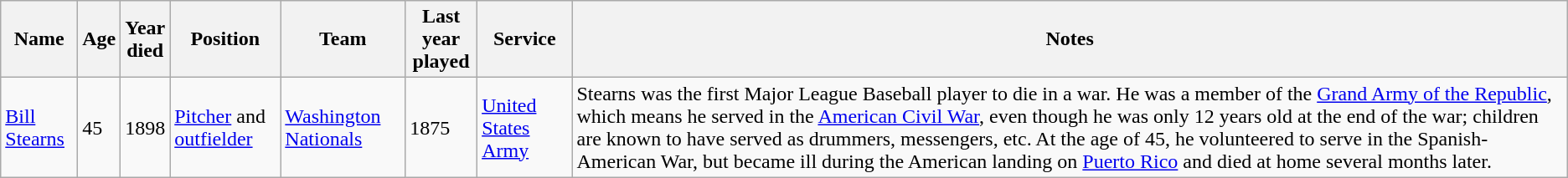<table class="wikitable sortable">
<tr>
<th>Name</th>
<th>Age</th>
<th>Year<br>died</th>
<th>Position</th>
<th>Team</th>
<th>Last year<br>played</th>
<th>Service</th>
<th>Notes</th>
</tr>
<tr>
<td><a href='#'>Bill Stearns</a></td>
<td>45</td>
<td>1898</td>
<td><a href='#'>Pitcher</a> and <a href='#'>outfielder</a></td>
<td><a href='#'>Washington Nationals</a></td>
<td>1875</td>
<td><a href='#'>United States Army</a></td>
<td>Stearns was the first Major League Baseball player to die in a war. He was a member of the <a href='#'>Grand Army of the Republic</a>, which means he served in the <a href='#'>American Civil War</a>, even though he was only 12 years old at the end of the war; children are known to have served as drummers, messengers, etc. At the age of 45, he volunteered to serve in the Spanish-American War, but became ill during the American landing on <a href='#'>Puerto Rico</a> and died at home several months later.</td>
</tr>
</table>
